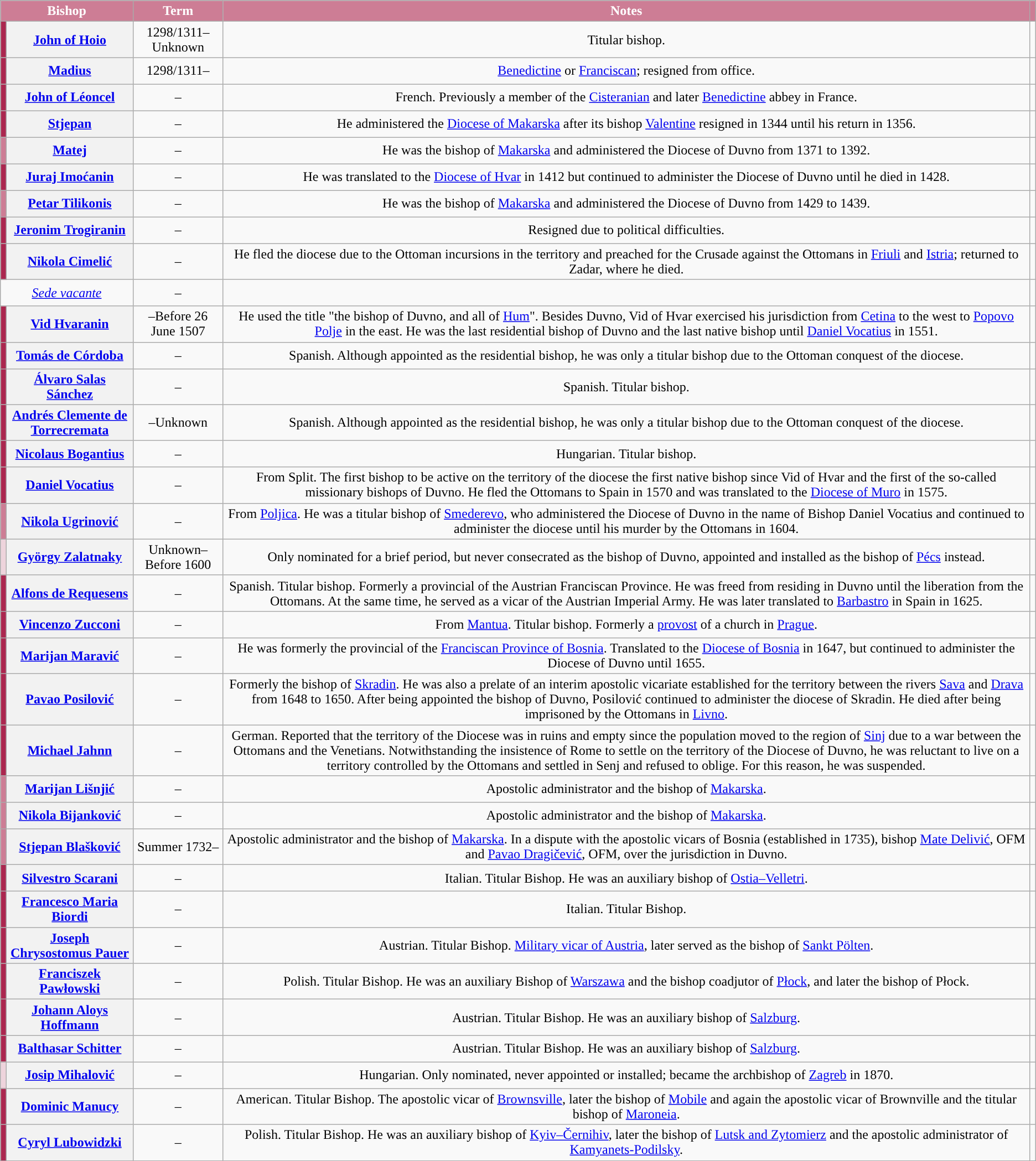<table class="wikitable" style="text-align:center;">
<tr>
<th colspan=2 style="background-color: #cd7d95; color: white;">Bishop</th>
<th scope=col style="background-color: #cd7d95; color: white;">Term</th>
<th scope=col style="background-color: #cd7d95; color: white;">Notes</th>
<th scope=col style="background-color: #cd7d95; color: white;"></th>
</tr>
<tr style="height:2em;">
<td align=center style="background: #ab274f"></td>
<th scope=row><a href='#'>John of Hoio</a></th>
<td>1298/1311–Unknown</td>
<td>Titular bishop.</td>
<td></td>
</tr>
<tr style="height:2em;">
<td align=center style="background: #ab274f"></td>
<th scope=row><a href='#'>Madius</a></th>
<td>1298/1311–</td>
<td><a href='#'>Benedictine</a> or <a href='#'>Franciscan</a>; resigned from office.</td>
<td></td>
</tr>
<tr style="height:2em;">
<td align=center style="background: #ab274f"></td>
<th scope=row><a href='#'>John of Léoncel</a></th>
<td>–</td>
<td>French. Previously a member of the <a href='#'>Cisteranian</a> and later <a href='#'>Benedictine</a> abbey in France.</td>
<td></td>
</tr>
<tr style="height:2em;">
<td align=center style="background: #ab274f"></td>
<th scope=row><a href='#'>Stjepan</a></th>
<td>–</td>
<td>He administered the <a href='#'>Diocese of Makarska</a> after its bishop <a href='#'>Valentine</a> resigned in 1344 until his return in 1356.</td>
<td></td>
</tr>
<tr style="height:2em;">
<td align=center style="background: #cd7d95"></td>
<th scope=row><a href='#'>Matej</a></th>
<td>–</td>
<td>He was the bishop of <a href='#'>Makarska</a> and administered the Diocese of Duvno from 1371 to 1392.</td>
<td></td>
</tr>
<tr style="height:2em;">
<td align=center style="background: #ab274f"></td>
<th scope=row><a href='#'>Juraj Imoćanin</a></th>
<td>–</td>
<td>He was translated to the <a href='#'>Diocese of Hvar</a> in 1412 but continued to administer the Diocese of Duvno until he died in 1428.</td>
<td></td>
</tr>
<tr style="height:2em;">
<td align=center style="background: #cd7d95"></td>
<th scope=row><a href='#'>Petar Tilikonis</a></th>
<td>–</td>
<td>He was the bishop of <a href='#'>Makarska</a> and administered the Diocese of Duvno from 1429 to 1439.</td>
<td></td>
</tr>
<tr style="height:2em;">
<td align=center style="background: #ab274f"></td>
<th scope=row><a href='#'>Jeronim Trogiranin</a></th>
<td>–</td>
<td>Resigned due to political difficulties.</td>
<td></td>
</tr>
<tr style="height:2em;">
<td align=center style="background: #ab274f"></td>
<th scope=row><a href='#'>Nikola Cimelić</a></th>
<td>–</td>
<td>He fled the diocese due to the Ottoman incursions in the territory and preached for the Crusade against the Ottomans in <a href='#'>Friuli</a> and <a href='#'>Istria</a>; returned to Zadar, where he died.</td>
<td></td>
</tr>
<tr style="height:2em;">
<td colspan=2><em><a href='#'>Sede vacante</a></em></td>
<td>–</td>
<td></td>
<td></td>
</tr>
<tr style="height:2em;">
<td align=center style="background: #ab274f"></td>
<th scope=row><a href='#'>Vid Hvaranin</a></th>
<td>–Before 26 June 1507</td>
<td>He used the title "the bishop of Duvno, and all of <a href='#'>Hum</a>". Besides Duvno, Vid of Hvar exercised his jurisdiction from <a href='#'>Cetina</a> to the west to <a href='#'>Popovo Polje</a> in the east. He was the last residential bishop of Duvno and the last native bishop until <a href='#'>Daniel Vocatius</a> in 1551.</td>
<td></td>
</tr>
<tr style="height:2em;">
<td align=center style="background: #ab274f"></td>
<th scope=row><a href='#'>Tomás de Córdoba</a></th>
<td>–</td>
<td>Spanish. Although appointed as the residential bishop, he was only a titular bishop due to the Ottoman conquest of the diocese.</td>
<td></td>
</tr>
<tr style="height:2em;">
<td align=center style="background: #ab274f"></td>
<th scope=row><a href='#'>Álvaro Salas Sánchez</a></th>
<td>–</td>
<td>Spanish. Titular bishop.</td>
<td></td>
</tr>
<tr style="height:2em;">
<td align=center style="background: #ab274f"></td>
<th scope=row><a href='#'>Andrés Clemente de Torrecremata</a></th>
<td>–Unknown</td>
<td>Spanish. Although appointed as the residential bishop, he was only a titular bishop due to the Ottoman conquest of the diocese.</td>
<td></td>
</tr>
<tr style="height:2em;">
<td align=center style="background: #ab274f"></td>
<th scope=row><a href='#'>Nicolaus Bogantius</a></th>
<td>–</td>
<td>Hungarian. Titular bishop.</td>
<td></td>
</tr>
<tr style="height:2em;">
<td align=center style="background: #ab274f"></td>
<th scope=row><a href='#'>Daniel Vocatius</a></th>
<td>–</td>
<td>From Split. The first bishop to be active on the territory of the diocese the first native bishop since Vid of Hvar and the first of the so-called missionary bishops of Duvno. He fled the Ottomans to Spain in 1570 and was translated to the <a href='#'>Diocese of Muro</a> in 1575.</td>
<td></td>
</tr>
<tr style="height:2em;">
<td align=center style="background: #cd7d95"></td>
<th scope=row><a href='#'>Nikola Ugrinović</a></th>
<td>–</td>
<td>From <a href='#'>Poljica</a>. He was a titular bishop of <a href='#'>Smederevo</a>, who administered the Diocese of Duvno in the name of Bishop Daniel Vocatius and continued to administer the diocese until his murder by the Ottomans in 1604.</td>
<td></td>
</tr>
<tr style="height:2em;">
<td align=center style="background: #eed4dc"></td>
<th scope=row><a href='#'>György Zalatnaky</a></th>
<td>Unknown–Before 1600</td>
<td>Only nominated for a brief period, but never consecrated as the bishop of Duvno, appointed and installed as the bishop of <a href='#'>Pécs</a> instead.</td>
<td></td>
</tr>
<tr style="height:2em;">
<td align=center style="background: #ab274f"></td>
<th scope=row><a href='#'>Alfons de Requesens</a></th>
<td>–</td>
<td>Spanish. Titular bishop. Formerly a provincial of the Austrian Franciscan Province. He was freed from residing in Duvno until the liberation from the Ottomans. At the same time, he served as a vicar of the Austrian Imperial Army. He was later translated to <a href='#'>Barbastro</a> in Spain in 1625.</td>
<td></td>
</tr>
<tr style="height:2em;">
<td align=center style="background: #ab274f"></td>
<th scope=row><a href='#'>Vincenzo Zucconi</a></th>
<td>–</td>
<td>From <a href='#'>Mantua</a>. Titular bishop. Formerly a <a href='#'>provost</a> of a church in <a href='#'>Prague</a>.</td>
<td></td>
</tr>
<tr style="height:2em;">
<td align=center style="background: #ab274f"></td>
<th scope=row><a href='#'>Marijan Maravić</a></th>
<td>–</td>
<td>He was formerly the provincial of the <a href='#'>Franciscan Province of Bosnia</a>. Translated to the <a href='#'>Diocese of Bosnia</a> in 1647, but continued to administer the Diocese of Duvno until 1655.</td>
<td></td>
</tr>
<tr style="height:2em;">
<td align=center style="background: #ab274f"></td>
<th scope=row><a href='#'>Pavao Posilović</a></th>
<td>–</td>
<td>Formerly the bishop of <a href='#'>Skradin</a>. He was also a prelate of an interim apostolic vicariate established for the territory between the rivers <a href='#'>Sava</a> and <a href='#'>Drava</a> from 1648 to 1650. After being appointed the bishop of Duvno, Posilović continued to administer the diocese of Skradin. He died after being imprisoned by the Ottomans in <a href='#'>Livno</a>.</td>
<td></td>
</tr>
<tr style="height:2em;">
<td align=center style="background: #ab274f"></td>
<th scope=row><a href='#'>Michael Jahnn</a></th>
<td>–</td>
<td>German. Reported that the territory of the Diocese was in ruins and empty since the population moved to the region of <a href='#'>Sinj</a> due to a war between the Ottomans and the Venetians. Notwithstanding the insistence of Rome to settle on the territory of the Diocese of Duvno, he was reluctant to live on a territory controlled by the Ottomans and settled in Senj and refused to oblige. For this reason, he was suspended.</td>
<td></td>
</tr>
<tr style="height:2em;">
<td align=center style="background: #cd7d95"></td>
<th scope=row><a href='#'>Marijan Lišnjić</a></th>
<td>–</td>
<td>Apostolic administrator and the bishop of <a href='#'>Makarska</a>.</td>
<td></td>
</tr>
<tr style="height:2em;">
<td align=center style="background: #cd7d95"></td>
<th scope=row><a href='#'>Nikola Bijanković</a></th>
<td>–</td>
<td>Apostolic administrator and the bishop of <a href='#'>Makarska</a>.</td>
<td></td>
</tr>
<tr style="height:2em;">
<td align=center style="background: #cd7d95"></td>
<th scope=row><a href='#'>Stjepan Blašković</a></th>
<td>Summer 1732–</td>
<td>Apostolic administrator and the bishop of <a href='#'>Makarska</a>. In a dispute with the apostolic vicars of Bosnia (established in 1735), bishop <a href='#'>Mate Delivić</a>, OFM and <a href='#'>Pavao Dragičević</a>, OFM, over the jurisdiction in Duvno.</td>
<td></td>
</tr>
<tr style="height:2em;">
<td align=center style="background: #ab274f"></td>
<th scope=row><a href='#'>Silvestro Scarani</a></th>
<td>–</td>
<td>Italian. Titular Bishop. He was an auxiliary bishop of <a href='#'>Ostia–Velletri</a>.</td>
<td></td>
</tr>
<tr style="height:2em;">
<td align=center style="background: #ab274f"></td>
<th scope=row><a href='#'>Francesco Maria Biordi</a></th>
<td>–</td>
<td>Italian. Titular Bishop.</td>
<td></td>
</tr>
<tr style="height:2em;">
<td align=center style="background: #ab274f"></td>
<th scope=row><a href='#'>Joseph Chrysostomus Pauer</a></th>
<td>–</td>
<td>Austrian. Titular Bishop. <a href='#'>Military vicar of Austria</a>, later served as the bishop of <a href='#'>Sankt Pölten</a>.</td>
<td></td>
</tr>
<tr style="height:2em;">
<td align=center style="background: #ab274f"></td>
<th scope=row><a href='#'>Franciszek Pawłowski</a></th>
<td>–</td>
<td>Polish. Titular Bishop. He was an auxiliary Bishop of <a href='#'>Warszawa</a> and the bishop coadjutor of <a href='#'>Płock</a>, and later the bishop of Płock.</td>
<td></td>
</tr>
<tr style="height:2em;">
<td align=center style="background: #ab274f"></td>
<th scope=row><a href='#'>Johann Aloys Hoffmann</a></th>
<td>–</td>
<td>Austrian. Titular Bishop. He was an auxiliary bishop of <a href='#'>Salzburg</a>.</td>
<td></td>
</tr>
<tr style="height:2em;">
<td align=center style="background: #ab274f"></td>
<th scope=row><a href='#'>Balthasar Schitter</a></th>
<td>–</td>
<td>Austrian. Titular Bishop. He was an auxiliary bishop of <a href='#'>Salzburg</a>.</td>
<td></td>
</tr>
<tr style="height:2em;">
<td align=center style="background: #eed4dc"></td>
<th scope=row><a href='#'>Josip Mihalović</a></th>
<td>–</td>
<td>Hungarian. Only nominated, never appointed or installed; became the archbishop of <a href='#'>Zagreb</a> in 1870.</td>
<td></td>
</tr>
<tr style="height:2em;">
<td align=center style="background: #ab274f"></td>
<th scope=row><a href='#'>Dominic Manucy</a></th>
<td>–</td>
<td>American. Titular Bishop. The apostolic vicar of <a href='#'>Brownsville</a>, later the bishop of <a href='#'>Mobile</a> and again the apostolic vicar of Brownville and the titular bishop of <a href='#'>Maroneia</a>.</td>
<td></td>
</tr>
<tr style="height:2em;">
<td align=center style="background: #ab274f"></td>
<th scope=row><a href='#'>Cyryl Lubowidzki</a></th>
<td>–</td>
<td>Polish. Titular Bishop. He was an auxiliary bishop of <a href='#'>Kyiv–Černihiv</a>, later the bishop of <a href='#'>Lutsk and Zytomierz</a> and the apostolic administrator of <a href='#'>Kamyanets-Podilsky</a>.</td>
<td></td>
</tr>
</table>
